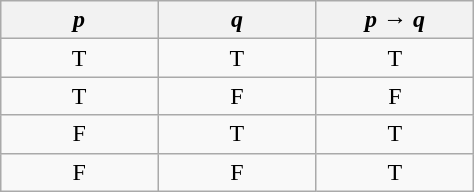<table class="wikitable" style="margin:1em auto; text-align:center;">
<tr>
<th style="width:15%"><em>p</em></th>
<th style="width:15%"><em>q</em></th>
<th style="width:15%"><em>p</em> → <em>q</em></th>
</tr>
<tr>
<td>T</td>
<td>T</td>
<td>T</td>
</tr>
<tr>
<td>T</td>
<td>F</td>
<td>F</td>
</tr>
<tr>
<td>F</td>
<td>T</td>
<td>T</td>
</tr>
<tr>
<td>F</td>
<td>F</td>
<td>T</td>
</tr>
</table>
